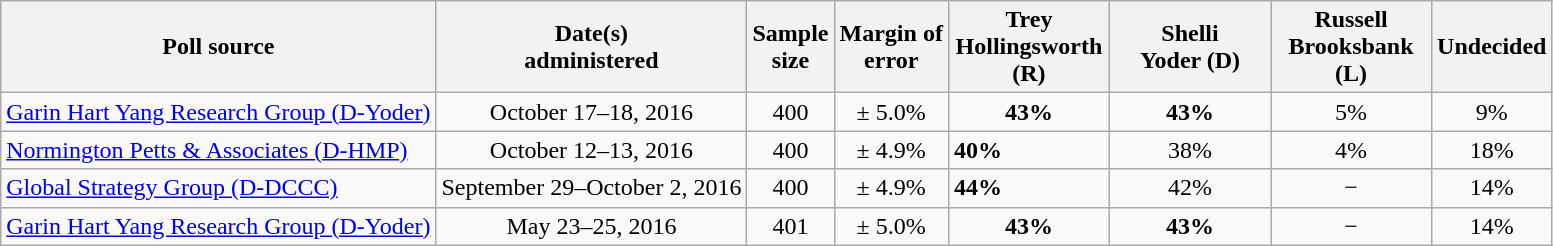<table class="wikitable">
<tr>
<th>Poll source</th>
<th>Date(s)<br>administered</th>
<th>Sample<br>size</th>
<th>Margin of<br>error</th>
<th style="width:100px;">Trey<br>Hollingsworth (R)</th>
<th style="width:100px;">Shelli<br>Yoder (D)</th>
<th style="width:100px;">Russell<br>Brooksbank (L)</th>
<th>Undecided</th>
</tr>
<tr>
<td><a href='#'>Garin Hart Yang Research Group (D-Yoder)</a></td>
<td align=center>October 17–18, 2016</td>
<td align=center>400</td>
<td align=center>± 5.0%</td>
<td align=center><strong>43%</strong></td>
<td align=center><strong>43%</strong></td>
<td align=center>5%</td>
<td align=center>9%</td>
</tr>
<tr>
<td><a href='#'>Normington Petts & Associates (D-HMP)</a></td>
<td align=center>October 12–13, 2016</td>
<td align=center>400</td>
<td align=center>± 4.9%</td>
<td><strong>40%</strong></td>
<td align=center>38%</td>
<td align=center>4%</td>
<td align=center>18%</td>
</tr>
<tr>
<td><a href='#'>Global Strategy Group (D-DCCC)</a></td>
<td align=center>September 29–October 2, 2016</td>
<td align=center>400</td>
<td align=center>± 4.9%</td>
<td><strong>44%</strong></td>
<td align=center>42%</td>
<td align=center>−</td>
<td align=center>14%</td>
</tr>
<tr>
<td><a href='#'>Garin Hart Yang Research Group (D-Yoder)</a></td>
<td align=center>May 23–25, 2016</td>
<td align=center>401</td>
<td align=center>± 5.0%</td>
<td align=center><strong>43%</strong></td>
<td align=center><strong>43%</strong></td>
<td align=center>−</td>
<td align=center>14%</td>
</tr>
</table>
